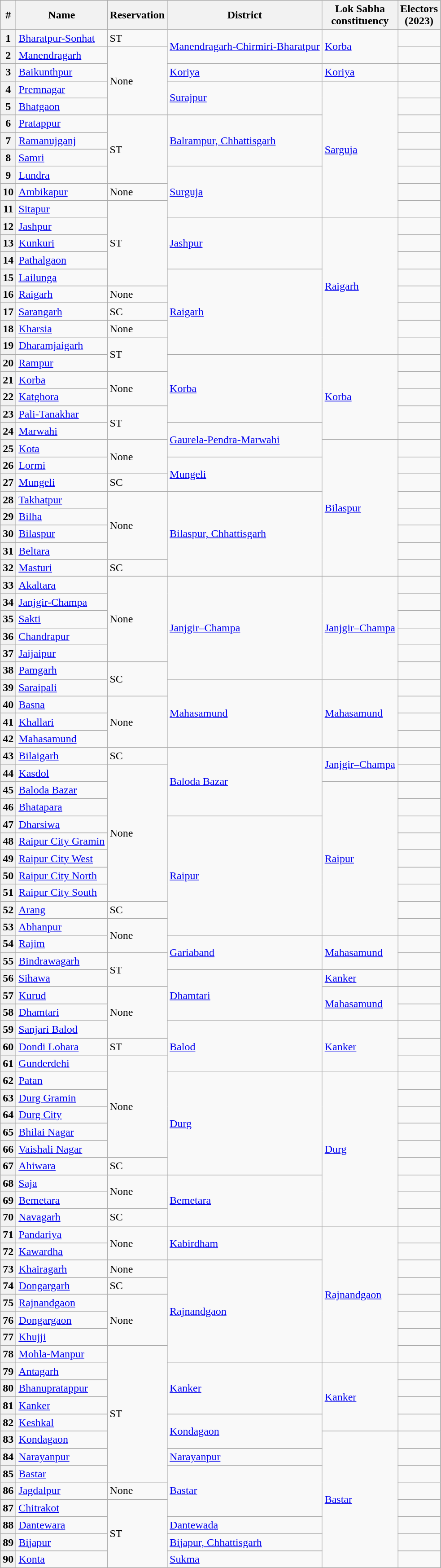<table class="wikitable sortable">
<tr>
<th>#</th>
<th>Name</th>
<th>Reservation</th>
<th>District</th>
<th>Lok Sabha<br>constituency</th>
<th>Electors<br>(2023)</th>
</tr>
<tr>
<th>1</th>
<td><a href='#'>Bharatpur-Sonhat</a></td>
<td>ST</td>
<td rowspan="2"><a href='#'>Manendragarh-Chirmiri-Bharatpur</a></td>
<td rowspan="2"><a href='#'>Korba</a></td>
<td></td>
</tr>
<tr>
<th>2</th>
<td><a href='#'>Manendragarh</a></td>
<td rowspan="4">None</td>
<td></td>
</tr>
<tr>
<th>3</th>
<td><a href='#'>Baikunthpur</a></td>
<td><a href='#'>Koriya</a></td>
<td><a href='#'>Koriya</a></td>
<td></td>
</tr>
<tr>
<th>4</th>
<td><a href='#'>Premnagar</a></td>
<td rowspan="2"><a href='#'>Surajpur</a></td>
<td rowspan="8"><a href='#'>Sarguja</a></td>
<td></td>
</tr>
<tr>
<th>5</th>
<td><a href='#'>Bhatgaon</a></td>
<td></td>
</tr>
<tr>
<th>6</th>
<td><a href='#'>Pratappur</a></td>
<td rowspan="4">ST</td>
<td rowspan="3"><a href='#'>Balrampur, Chhattisgarh</a></td>
<td></td>
</tr>
<tr>
<th>7</th>
<td><a href='#'>Ramanujganj</a></td>
<td></td>
</tr>
<tr>
<th>8</th>
<td><a href='#'>Samri</a></td>
<td></td>
</tr>
<tr>
<th>9</th>
<td><a href='#'>Lundra</a></td>
<td rowspan="3"><a href='#'>Surguja</a></td>
<td></td>
</tr>
<tr>
<th>10</th>
<td><a href='#'>Ambikapur</a></td>
<td>None</td>
<td></td>
</tr>
<tr>
<th>11</th>
<td><a href='#'>Sitapur</a></td>
<td rowspan="5">ST</td>
<td></td>
</tr>
<tr>
<th>12</th>
<td><a href='#'>Jashpur</a></td>
<td rowspan="3"><a href='#'>Jashpur</a></td>
<td rowspan="8"><a href='#'>Raigarh</a></td>
<td></td>
</tr>
<tr>
<th>13</th>
<td><a href='#'>Kunkuri</a></td>
<td></td>
</tr>
<tr>
<th>14</th>
<td><a href='#'>Pathalgaon</a></td>
<td></td>
</tr>
<tr>
<th>15</th>
<td><a href='#'>Lailunga</a></td>
<td rowspan="5"><a href='#'>Raigarh</a></td>
<td></td>
</tr>
<tr>
<th>16</th>
<td><a href='#'>Raigarh</a></td>
<td>None</td>
<td></td>
</tr>
<tr>
<th>17</th>
<td><a href='#'>Sarangarh</a></td>
<td>SC</td>
<td></td>
</tr>
<tr>
<th>18</th>
<td><a href='#'>Kharsia</a></td>
<td>None</td>
<td></td>
</tr>
<tr>
<th>19</th>
<td><a href='#'>Dharamjaigarh</a></td>
<td rowspan="2">ST</td>
<td></td>
</tr>
<tr>
<th>20</th>
<td><a href='#'>Rampur</a></td>
<td rowspan="4"><a href='#'>Korba</a></td>
<td rowspan="5"><a href='#'>Korba</a></td>
<td></td>
</tr>
<tr>
<th>21</th>
<td><a href='#'>Korba</a></td>
<td rowspan="2">None</td>
<td></td>
</tr>
<tr>
<th>22</th>
<td><a href='#'>Katghora</a></td>
<td></td>
</tr>
<tr>
<th>23</th>
<td><a href='#'>Pali-Tanakhar</a></td>
<td rowspan="2">ST</td>
<td></td>
</tr>
<tr>
<th>24</th>
<td><a href='#'>Marwahi</a></td>
<td rowspan="2"><a href='#'>Gaurela-Pendra-Marwahi</a></td>
<td></td>
</tr>
<tr>
<th>25</th>
<td><a href='#'>Kota</a></td>
<td rowspan="2">None</td>
<td rowspan="8"><a href='#'>Bilaspur</a></td>
<td></td>
</tr>
<tr>
<th>26</th>
<td><a href='#'>Lormi</a></td>
<td rowspan="2"><a href='#'>Mungeli</a></td>
<td></td>
</tr>
<tr>
<th>27</th>
<td><a href='#'>Mungeli</a></td>
<td>SC</td>
<td></td>
</tr>
<tr>
<th>28</th>
<td><a href='#'>Takhatpur</a></td>
<td rowspan="4">None</td>
<td rowspan="5"><a href='#'>Bilaspur, Chhattisgarh</a></td>
<td></td>
</tr>
<tr>
<th>29</th>
<td><a href='#'>Bilha</a></td>
<td></td>
</tr>
<tr>
<th>30</th>
<td><a href='#'>Bilaspur</a></td>
<td></td>
</tr>
<tr>
<th>31</th>
<td><a href='#'>Beltara</a></td>
<td></td>
</tr>
<tr>
<th>32</th>
<td><a href='#'>Masturi</a></td>
<td>SC</td>
<td></td>
</tr>
<tr>
<th>33</th>
<td><a href='#'>Akaltara</a></td>
<td rowspan="5">None</td>
<td rowspan="6"><a href='#'>Janjgir–Champa</a></td>
<td rowspan="6"><a href='#'>Janjgir–Champa</a></td>
<td></td>
</tr>
<tr>
<th>34</th>
<td><a href='#'>Janjgir-Champa</a></td>
<td></td>
</tr>
<tr>
<th>35</th>
<td><a href='#'>Sakti</a></td>
<td></td>
</tr>
<tr>
<th>36</th>
<td><a href='#'>Chandrapur</a></td>
<td></td>
</tr>
<tr>
<th>37</th>
<td><a href='#'>Jaijaipur</a></td>
<td></td>
</tr>
<tr>
<th>38</th>
<td><a href='#'>Pamgarh</a></td>
<td rowspan="2">SC</td>
<td></td>
</tr>
<tr>
<th>39</th>
<td><a href='#'>Saraipali</a></td>
<td rowspan="4"><a href='#'>Mahasamund</a></td>
<td rowspan="4"><a href='#'>Mahasamund</a></td>
<td></td>
</tr>
<tr>
<th>40</th>
<td><a href='#'>Basna</a></td>
<td rowspan="3">None</td>
<td></td>
</tr>
<tr>
<th>41</th>
<td><a href='#'>Khallari</a></td>
<td></td>
</tr>
<tr>
<th>42</th>
<td><a href='#'>Mahasamund</a></td>
<td></td>
</tr>
<tr>
<th>43</th>
<td><a href='#'>Bilaigarh</a></td>
<td>SC</td>
<td rowspan="4"><a href='#'>Baloda Bazar</a></td>
<td rowspan="2"><a href='#'>Janjgir–Champa</a></td>
<td></td>
</tr>
<tr>
<th>44</th>
<td><a href='#'>Kasdol</a></td>
<td rowspan="8">None</td>
<td></td>
</tr>
<tr>
<th>45</th>
<td><a href='#'>Baloda Bazar</a></td>
<td rowspan="9"><a href='#'>Raipur</a></td>
<td></td>
</tr>
<tr>
<th>46</th>
<td><a href='#'>Bhatapara</a></td>
<td></td>
</tr>
<tr>
<th>47</th>
<td><a href='#'>Dharsiwa</a></td>
<td rowspan="7"><a href='#'>Raipur</a></td>
<td></td>
</tr>
<tr>
<th>48</th>
<td><a href='#'>Raipur City Gramin</a></td>
<td></td>
</tr>
<tr>
<th>49</th>
<td><a href='#'>Raipur City West</a></td>
<td></td>
</tr>
<tr>
<th>50</th>
<td><a href='#'>Raipur City North</a></td>
<td></td>
</tr>
<tr>
<th>51</th>
<td><a href='#'>Raipur City South</a></td>
<td></td>
</tr>
<tr>
<th>52</th>
<td><a href='#'>Arang</a></td>
<td>SC</td>
<td></td>
</tr>
<tr>
<th>53</th>
<td><a href='#'>Abhanpur</a></td>
<td rowspan="2">None</td>
<td></td>
</tr>
<tr>
<th>54</th>
<td><a href='#'>Rajim</a></td>
<td rowspan="2"><a href='#'>Gariaband</a></td>
<td rowspan="2"><a href='#'>Mahasamund</a></td>
<td></td>
</tr>
<tr>
<th>55</th>
<td><a href='#'>Bindrawagarh</a></td>
<td rowspan="2">ST</td>
<td></td>
</tr>
<tr>
<th>56</th>
<td><a href='#'>Sihawa</a></td>
<td rowspan="3"><a href='#'>Dhamtari</a></td>
<td><a href='#'>Kanker</a></td>
<td></td>
</tr>
<tr>
<th>57</th>
<td><a href='#'>Kurud</a></td>
<td rowspan="3">None</td>
<td rowspan="2"><a href='#'>Mahasamund</a></td>
<td></td>
</tr>
<tr>
<th>58</th>
<td><a href='#'>Dhamtari</a></td>
<td></td>
</tr>
<tr>
<th>59</th>
<td><a href='#'>Sanjari Balod</a></td>
<td rowspan="3"><a href='#'>Balod</a></td>
<td rowspan="3"><a href='#'>Kanker</a></td>
<td></td>
</tr>
<tr>
<th>60</th>
<td><a href='#'>Dondi Lohara</a></td>
<td>ST</td>
<td></td>
</tr>
<tr>
<th>61</th>
<td><a href='#'>Gunderdehi</a></td>
<td rowspan="6">None</td>
<td></td>
</tr>
<tr>
<th>62</th>
<td><a href='#'>Patan</a></td>
<td rowspan="6"><a href='#'>Durg</a></td>
<td rowspan="9"><a href='#'>Durg</a></td>
<td></td>
</tr>
<tr>
<th>63</th>
<td><a href='#'>Durg Gramin</a></td>
<td></td>
</tr>
<tr>
<th>64</th>
<td><a href='#'>Durg City</a></td>
<td></td>
</tr>
<tr>
<th>65</th>
<td><a href='#'>Bhilai Nagar</a></td>
<td></td>
</tr>
<tr>
<th>66</th>
<td><a href='#'>Vaishali Nagar</a></td>
<td></td>
</tr>
<tr>
<th>67</th>
<td><a href='#'>Ahiwara</a></td>
<td>SC</td>
<td></td>
</tr>
<tr>
<th>68</th>
<td><a href='#'>Saja</a></td>
<td rowspan="2">None</td>
<td rowspan="3"><a href='#'>Bemetara</a></td>
<td></td>
</tr>
<tr>
<th>69</th>
<td><a href='#'>Bemetara</a></td>
<td></td>
</tr>
<tr>
<th>70</th>
<td><a href='#'>Navagarh</a></td>
<td>SC</td>
<td></td>
</tr>
<tr>
<th>71</th>
<td><a href='#'>Pandariya</a></td>
<td rowspan="2">None</td>
<td rowspan="2"><a href='#'>Kabirdham</a></td>
<td rowspan="8"><a href='#'>Rajnandgaon</a></td>
<td></td>
</tr>
<tr>
<th>72</th>
<td><a href='#'>Kawardha</a></td>
<td></td>
</tr>
<tr>
<th>73</th>
<td><a href='#'>Khairagarh</a></td>
<td>None</td>
<td rowspan="6"><a href='#'>Rajnandgaon</a></td>
<td></td>
</tr>
<tr>
<th>74</th>
<td><a href='#'>Dongargarh</a></td>
<td>SC</td>
<td></td>
</tr>
<tr>
<th>75</th>
<td><a href='#'>Rajnandgaon</a></td>
<td rowspan="3">None</td>
<td></td>
</tr>
<tr>
<th>76</th>
<td><a href='#'>Dongargaon</a></td>
<td></td>
</tr>
<tr>
<th>77</th>
<td><a href='#'>Khujji</a></td>
<td></td>
</tr>
<tr>
<th>78</th>
<td><a href='#'>Mohla-Manpur</a></td>
<td rowspan="8">ST</td>
<td></td>
</tr>
<tr>
<th>79</th>
<td><a href='#'>Antagarh</a></td>
<td rowspan="3"><a href='#'>Kanker</a></td>
<td rowspan="4"><a href='#'>Kanker</a></td>
<td></td>
</tr>
<tr>
<th>80</th>
<td><a href='#'>Bhanupratappur</a></td>
<td></td>
</tr>
<tr>
<th>81</th>
<td><a href='#'>Kanker</a></td>
<td></td>
</tr>
<tr>
<th>82</th>
<td><a href='#'>Keshkal</a></td>
<td rowspan="2"><a href='#'>Kondagaon</a></td>
<td></td>
</tr>
<tr>
<th>83</th>
<td><a href='#'>Kondagaon</a></td>
<td rowspan="8"><a href='#'>Bastar</a></td>
<td></td>
</tr>
<tr>
<th>84</th>
<td><a href='#'>Narayanpur</a></td>
<td><a href='#'>Narayanpur</a></td>
<td></td>
</tr>
<tr>
<th>85</th>
<td><a href='#'>Bastar</a></td>
<td rowspan="3"><a href='#'>Bastar</a></td>
<td></td>
</tr>
<tr>
<th>86</th>
<td><a href='#'>Jagdalpur</a></td>
<td>None</td>
<td></td>
</tr>
<tr>
<th>87</th>
<td><a href='#'>Chitrakot</a></td>
<td rowspan="4">ST</td>
<td></td>
</tr>
<tr>
<th>88</th>
<td><a href='#'>Dantewara</a></td>
<td><a href='#'>Dantewada</a></td>
<td></td>
</tr>
<tr>
<th>89</th>
<td><a href='#'>Bijapur</a></td>
<td><a href='#'>Bijapur, Chhattisgarh</a></td>
<td></td>
</tr>
<tr>
<th>90</th>
<td><a href='#'>Konta</a></td>
<td><a href='#'>Sukma</a></td>
<td></td>
</tr>
</table>
